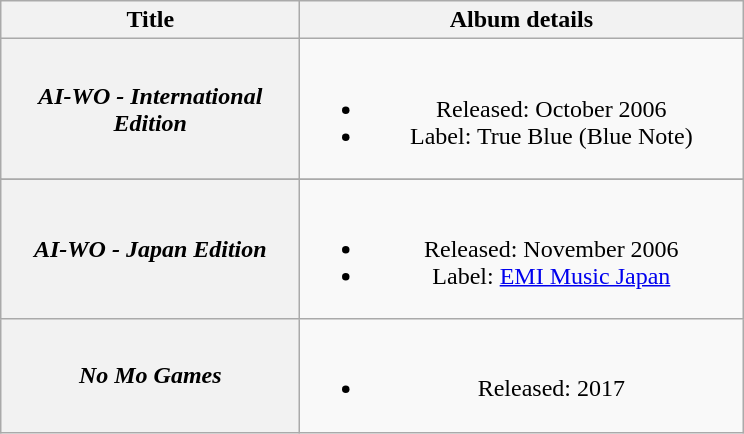<table class="wikitable plainrowheaders" style="text-align:center;">
<tr>
<th scope="col" style="width:12em;">Title</th>
<th scope="col" style="width:18em;">Album details</th>
</tr>
<tr>
<th scope="row"><em>AI-WO - International Edition</em></th>
<td><br><ul><li>Released: October 2006</li><li>Label: True Blue (Blue Note)</li></ul></td>
</tr>
<tr>
</tr>
<tr>
<th scope="row"><em>AI-WO - Japan Edition</em></th>
<td><br><ul><li>Released: November 2006</li><li>Label: <a href='#'>EMI Music Japan</a></li></ul></td>
</tr>
<tr>
<th scope="row"><em>No Mo Games</em></th>
<td><br><ul><li>Released: 2017</li></ul></td>
</tr>
</table>
